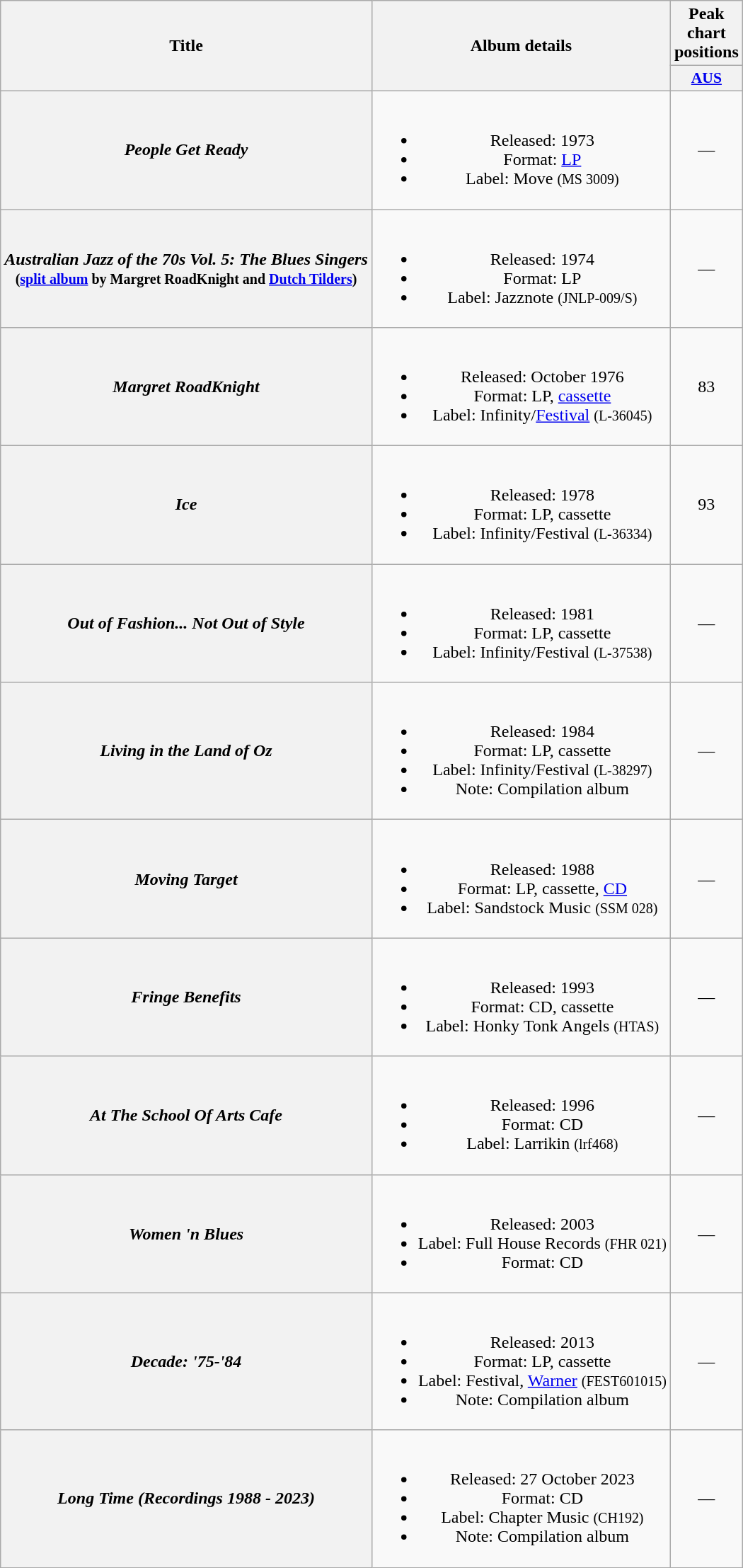<table class="wikitable plainrowheaders" style="text-align:center">
<tr>
<th scope="col" rowspan="2">Title</th>
<th scope="col" rowspan="2">Album details</th>
<th scope="col" colspan="1">Peak chart positions</th>
</tr>
<tr>
<th scope="col" style="width:3em; font-size:90%"><a href='#'>AUS</a><br></th>
</tr>
<tr>
<th scope="row"><em>People Get Ready</em></th>
<td><br><ul><li>Released: 1973</li><li>Format: <a href='#'>LP</a></li><li>Label: Move <small>(MS 3009)</small></li></ul></td>
<td>—</td>
</tr>
<tr>
<th scope="row"><em>Australian Jazz of the 70s Vol. 5: The Blues Singers</em><br><small>(<a href='#'>split album</a> by Margret RoadKnight and <a href='#'>Dutch Tilders</a>)</small></th>
<td><br><ul><li>Released: 1974</li><li>Format: LP</li><li>Label: Jazznote <small>(JNLP-009/S)</small></li></ul></td>
<td>—</td>
</tr>
<tr>
<th scope="row"><em>Margret RoadKnight</em></th>
<td><br><ul><li>Released: October 1976</li><li>Format: LP, <a href='#'>cassette</a></li><li>Label: Infinity/<a href='#'>Festival</a> <small>(L-36045)</small></li></ul></td>
<td>83</td>
</tr>
<tr>
<th scope="row"><em>Ice</em></th>
<td><br><ul><li>Released: 1978</li><li>Format: LP, cassette</li><li>Label: Infinity/Festival <small>(L-36334)</small></li></ul></td>
<td>93</td>
</tr>
<tr>
<th scope="row"><em>Out of Fashion... Not Out of Style</em></th>
<td><br><ul><li>Released: 1981</li><li>Format: LP, cassette</li><li>Label: Infinity/Festival <small>(L-37538)</small></li></ul></td>
<td>—</td>
</tr>
<tr>
<th scope="row"><em>Living in the Land of Oz</em></th>
<td><br><ul><li>Released: 1984</li><li>Format: LP, cassette</li><li>Label: Infinity/Festival <small>(L-38297)</small></li><li>Note: Compilation album</li></ul></td>
<td>—</td>
</tr>
<tr>
<th scope="row"><em>Moving Target</em></th>
<td><br><ul><li>Released: 1988</li><li>Format: LP, cassette, <a href='#'>CD</a></li><li>Label: Sandstock Music <small>(SSM 028)</small></li></ul></td>
<td>—</td>
</tr>
<tr>
<th scope="row"><em>Fringe Benefits</em></th>
<td><br><ul><li>Released: 1993</li><li>Format: CD, cassette</li><li>Label: Honky Tonk Angels <small>(HTAS)</small></li></ul></td>
<td>—</td>
</tr>
<tr>
<th scope="row"><em>At The School Of Arts Cafe</em></th>
<td><br><ul><li>Released: 1996</li><li>Format: CD</li><li>Label: Larrikin <small>(lrf468)</small></li></ul></td>
<td>—</td>
</tr>
<tr>
<th scope="row"><em>Women 'n Blues</em> <br> </th>
<td><br><ul><li>Released: 2003</li><li>Label: Full House Records <small>(FHR 021)</small></li><li>Format: CD</li></ul></td>
<td>—</td>
</tr>
<tr>
<th scope="row"><em>Decade: '75-'84</em></th>
<td><br><ul><li>Released: 2013</li><li>Format: LP, cassette</li><li>Label: Festival, <a href='#'>Warner</a> <small>(FEST601015)</small></li><li>Note: Compilation album</li></ul></td>
<td>—</td>
</tr>
<tr>
<th scope="row"><em>Long Time (Recordings 1988 - 2023)</em></th>
<td><br><ul><li>Released: 27 October 2023</li><li>Format: CD</li><li>Label: Chapter Music <small>(CH192)</small></li><li>Note: Compilation album</li></ul></td>
<td>—</td>
</tr>
</table>
